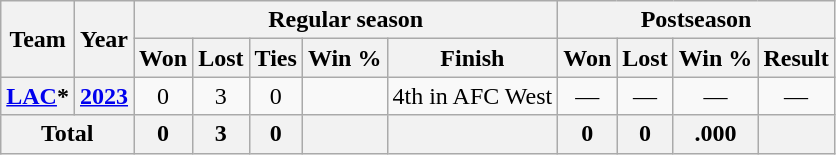<table class="wikitable" style="text-align:center;">
<tr>
<th rowspan="2">Team</th>
<th rowspan="2">Year</th>
<th colspan="5">Regular season</th>
<th colspan="4">Postseason</th>
</tr>
<tr>
<th>Won</th>
<th>Lost</th>
<th>Ties</th>
<th>Win %</th>
<th>Finish</th>
<th>Won</th>
<th>Lost</th>
<th>Win %</th>
<th>Result</th>
</tr>
<tr>
<th><a href='#'>LAC</a>*</th>
<th><a href='#'>2023</a></th>
<td>0</td>
<td>3</td>
<td>0</td>
<td></td>
<td>4th in AFC West</td>
<td>—</td>
<td>—</td>
<td>—</td>
<td>—</td>
</tr>
<tr>
<th colspan="2">Total</th>
<th>0</th>
<th>3</th>
<th>0</th>
<th></th>
<th></th>
<th>0</th>
<th>0</th>
<th>.000</th>
<th></th>
</tr>
</table>
